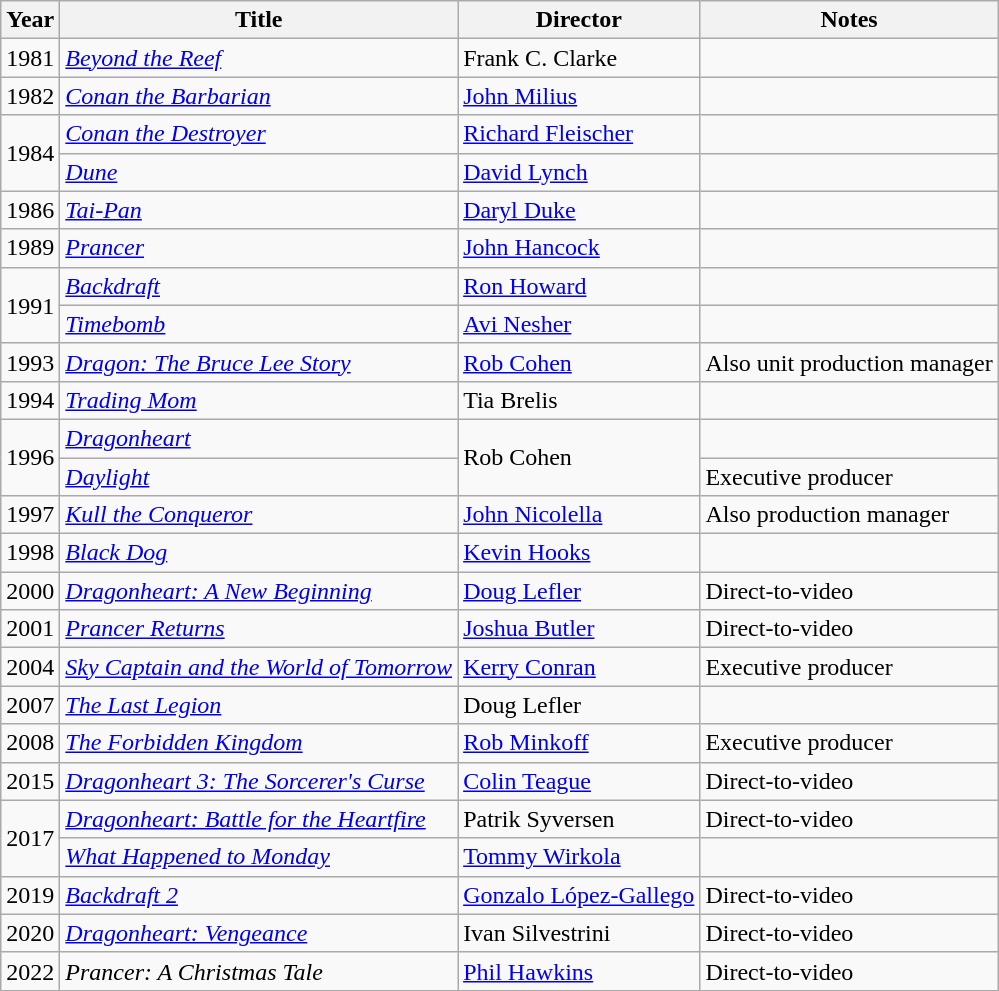<table class="wikitable plainrowheaders">
<tr>
<th>Year</th>
<th>Title</th>
<th>Director</th>
<th>Notes</th>
</tr>
<tr>
<td>1981</td>
<td><em><a href='#'>Beyond the Reef</a></em></td>
<td>Frank C. Clarke</td>
<td></td>
</tr>
<tr>
<td>1982</td>
<td><em><a href='#'>Conan the Barbarian</a></em></td>
<td><a href='#'>John Milius</a></td>
<td></td>
</tr>
<tr>
<td rowspan=2>1984</td>
<td><em><a href='#'>Conan the Destroyer</a></em></td>
<td><a href='#'>Richard Fleischer</a></td>
<td></td>
</tr>
<tr>
<td><em><a href='#'>Dune</a></em></td>
<td><a href='#'>David Lynch</a></td>
<td></td>
</tr>
<tr>
<td>1986</td>
<td><em><a href='#'>Tai-Pan</a></em></td>
<td><a href='#'>Daryl Duke</a></td>
<td></td>
</tr>
<tr>
<td>1989</td>
<td><em><a href='#'>Prancer</a></em></td>
<td><a href='#'>John Hancock</a></td>
<td></td>
</tr>
<tr>
<td rowspan=2>1991</td>
<td><em><a href='#'>Backdraft</a></em></td>
<td><a href='#'>Ron Howard</a></td>
<td></td>
</tr>
<tr>
<td><em><a href='#'>Timebomb</a></em></td>
<td><a href='#'>Avi Nesher</a></td>
<td></td>
</tr>
<tr>
<td>1993</td>
<td><em><a href='#'>Dragon: The Bruce Lee Story</a></em></td>
<td><a href='#'>Rob Cohen</a></td>
<td>Also unit production manager</td>
</tr>
<tr>
<td>1994</td>
<td><em><a href='#'>Trading Mom</a></em></td>
<td>Tia Brelis</td>
<td></td>
</tr>
<tr>
<td rowspan=2>1996</td>
<td><em><a href='#'>Dragonheart</a></em></td>
<td rowspan=2>Rob Cohen</td>
<td></td>
</tr>
<tr>
<td><em><a href='#'>Daylight</a></em></td>
<td>Executive producer</td>
</tr>
<tr>
<td>1997</td>
<td><em><a href='#'>Kull the Conqueror</a></em></td>
<td><a href='#'>John Nicolella</a></td>
<td>Also production manager</td>
</tr>
<tr>
<td>1998</td>
<td><em><a href='#'>Black Dog</a></em></td>
<td><a href='#'>Kevin Hooks</a></td>
<td></td>
</tr>
<tr>
<td>2000</td>
<td><em><a href='#'>Dragonheart: A New Beginning</a></em></td>
<td><a href='#'>Doug Lefler</a></td>
<td>Direct-to-video</td>
</tr>
<tr>
<td>2001</td>
<td><em><a href='#'>Prancer Returns</a></em></td>
<td><a href='#'>Joshua Butler</a></td>
<td>Direct-to-video</td>
</tr>
<tr>
<td>2004</td>
<td><em><a href='#'>Sky Captain and the World of Tomorrow</a></em></td>
<td><a href='#'>Kerry Conran</a></td>
<td>Executive producer</td>
</tr>
<tr>
<td>2007</td>
<td><em><a href='#'>The Last Legion</a></em></td>
<td>Doug Lefler</td>
<td></td>
</tr>
<tr>
<td>2008</td>
<td><em><a href='#'>The Forbidden Kingdom</a></em></td>
<td><a href='#'>Rob Minkoff</a></td>
<td>Executive producer</td>
</tr>
<tr>
<td>2015</td>
<td><em><a href='#'>Dragonheart 3: The Sorcerer's Curse</a></em></td>
<td><a href='#'>Colin Teague</a></td>
<td>Direct-to-video</td>
</tr>
<tr>
<td rowspan=2>2017</td>
<td><em><a href='#'>Dragonheart: Battle for the Heartfire</a></em></td>
<td>Patrik Syversen</td>
<td>Direct-to-video</td>
</tr>
<tr>
<td><em><a href='#'>What Happened to Monday</a></em></td>
<td><a href='#'>Tommy Wirkola</a></td>
<td></td>
</tr>
<tr>
<td>2019</td>
<td><em><a href='#'>Backdraft 2</a></em></td>
<td><a href='#'>Gonzalo López-Gallego</a></td>
<td>Direct-to-video</td>
</tr>
<tr>
<td>2020</td>
<td><em><a href='#'>Dragonheart: Vengeance</a></em></td>
<td>Ivan Silvestrini</td>
<td>Direct-to-video</td>
</tr>
<tr>
<td>2022</td>
<td><em>Prancer: A Christmas Tale</em></td>
<td><a href='#'>Phil Hawkins</a></td>
<td>Direct-to-video</td>
</tr>
</table>
